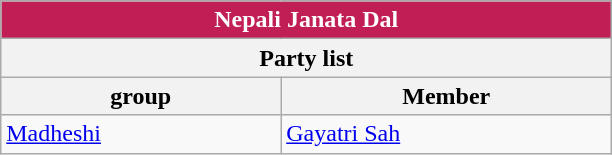<table class="wikitable mw-collapsible mw-collapsed" role="presentation">
<tr>
<th colspan="2" style="width: 300pt; background:#C21E56; color: white;">Nepali Janata Dal</th>
</tr>
<tr>
<th colspan="2">Party list</th>
</tr>
<tr>
<th> group</th>
<th>Member</th>
</tr>
<tr>
<td><a href='#'>Madheshi</a></td>
<td><a href='#'>Gayatri Sah</a></td>
</tr>
</table>
